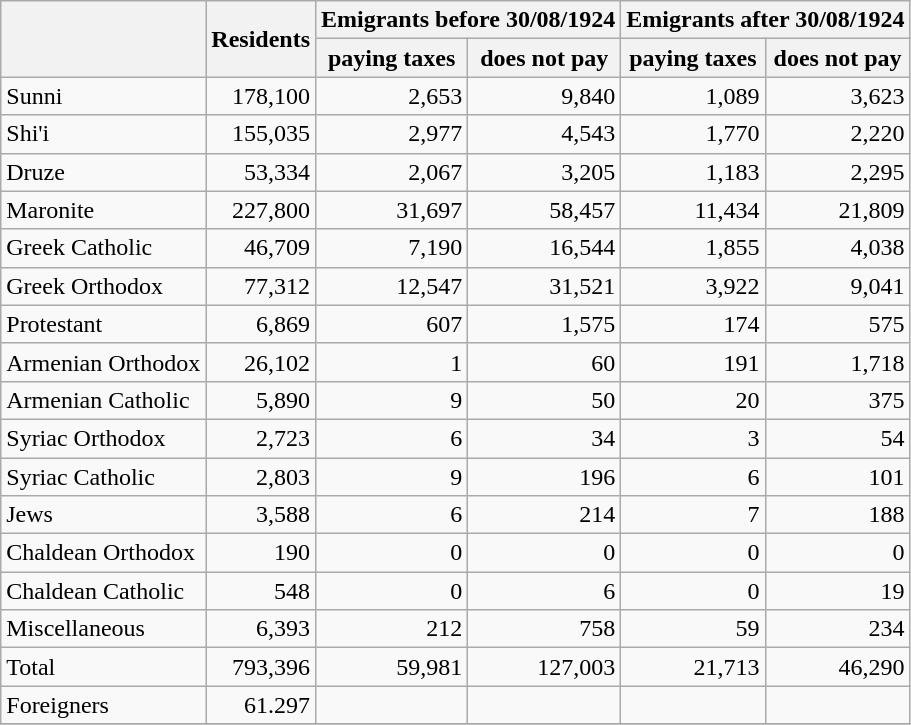<table class="wikitable" style="text-align:right">
<tr>
<th rowspan="2"></th>
<th rowspan="2">Residents</th>
<th colspan="2">Emigrants before 30/08/1924</th>
<th colspan="2">Emigrants after 30/08/1924</th>
</tr>
<tr>
<th>paying taxes</th>
<th>does not pay</th>
<th>paying taxes</th>
<th>does not pay</th>
</tr>
<tr>
<td align="left">Sunni</td>
<td>178,100</td>
<td>2,653</td>
<td>9,840</td>
<td>1,089</td>
<td>3,623</td>
</tr>
<tr>
<td align="left">Shi'i</td>
<td>155,035</td>
<td>2,977</td>
<td>4,543</td>
<td>1,770</td>
<td>2,220</td>
</tr>
<tr>
<td align="left">Druze</td>
<td>53,334</td>
<td>2,067</td>
<td>3,205</td>
<td>1,183</td>
<td>2,295</td>
</tr>
<tr>
<td align="left">Maronite</td>
<td>227,800</td>
<td>31,697</td>
<td>58,457</td>
<td>11,434</td>
<td>21,809</td>
</tr>
<tr>
<td align="left">Greek Catholic</td>
<td>46,709</td>
<td>7,190</td>
<td>16,544</td>
<td>1,855</td>
<td>4,038</td>
</tr>
<tr>
<td align="left">Greek Orthodox</td>
<td>77,312</td>
<td>12,547</td>
<td>31,521</td>
<td>3,922</td>
<td>9,041</td>
</tr>
<tr>
<td align="left">Protestant</td>
<td>6,869</td>
<td>607</td>
<td>1,575</td>
<td>174</td>
<td>575</td>
</tr>
<tr>
<td align="left">Armenian Orthodox</td>
<td>26,102</td>
<td>1</td>
<td>60</td>
<td>191</td>
<td>1,718</td>
</tr>
<tr>
<td align="left">Armenian Catholic</td>
<td>5,890</td>
<td>9</td>
<td>50</td>
<td>20</td>
<td>375</td>
</tr>
<tr>
<td align="left">Syriac Orthodox</td>
<td>2,723</td>
<td>6</td>
<td>34</td>
<td>3</td>
<td>54</td>
</tr>
<tr>
<td align="left">Syriac Catholic</td>
<td>2,803</td>
<td>9</td>
<td>196</td>
<td>6</td>
<td>101</td>
</tr>
<tr>
<td align="left">Jews</td>
<td>3,588</td>
<td>6</td>
<td>214</td>
<td>7</td>
<td>188</td>
</tr>
<tr>
<td align="left">Chaldean Orthodox</td>
<td>190</td>
<td>0</td>
<td>0</td>
<td>0</td>
<td>0</td>
</tr>
<tr>
<td align="left">Chaldean Catholic</td>
<td>548</td>
<td>0</td>
<td>6</td>
<td>0</td>
<td>19</td>
</tr>
<tr>
<td align="left">Miscellaneous</td>
<td>6,393</td>
<td>212</td>
<td>758</td>
<td>59</td>
<td>234</td>
</tr>
<tr>
<td align="left">Total</td>
<td>793,396</td>
<td>59,981</td>
<td>127,003</td>
<td>21,713</td>
<td>46,290</td>
</tr>
<tr>
<td align="left">Foreigners</td>
<td>61.297</td>
<td></td>
<td></td>
<td></td>
<td></td>
</tr>
<tr>
</tr>
</table>
